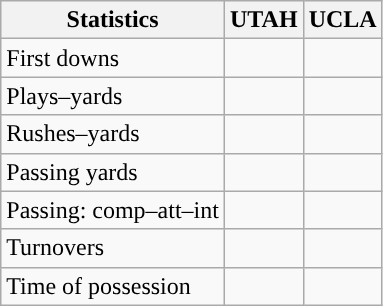<table class="wikitable" style="float:left">
<tr>
<th>Statistics</th>
<th>UTAH</th>
<th>UCLA</th>
</tr>
<tr>
<td>First downs</td>
<td></td>
<td></td>
</tr>
<tr>
<td>Plays–yards</td>
<td></td>
<td></td>
</tr>
<tr>
<td>Rushes–yards</td>
<td></td>
<td></td>
</tr>
<tr>
<td>Passing yards</td>
<td></td>
<td></td>
</tr>
<tr>
<td>Passing: comp–att–int</td>
<td></td>
<td></td>
</tr>
<tr>
<td>Turnovers</td>
<td></td>
<td></td>
</tr>
<tr>
<td>Time of possession</td>
<td></td>
<td></td>
</tr>
</table>
